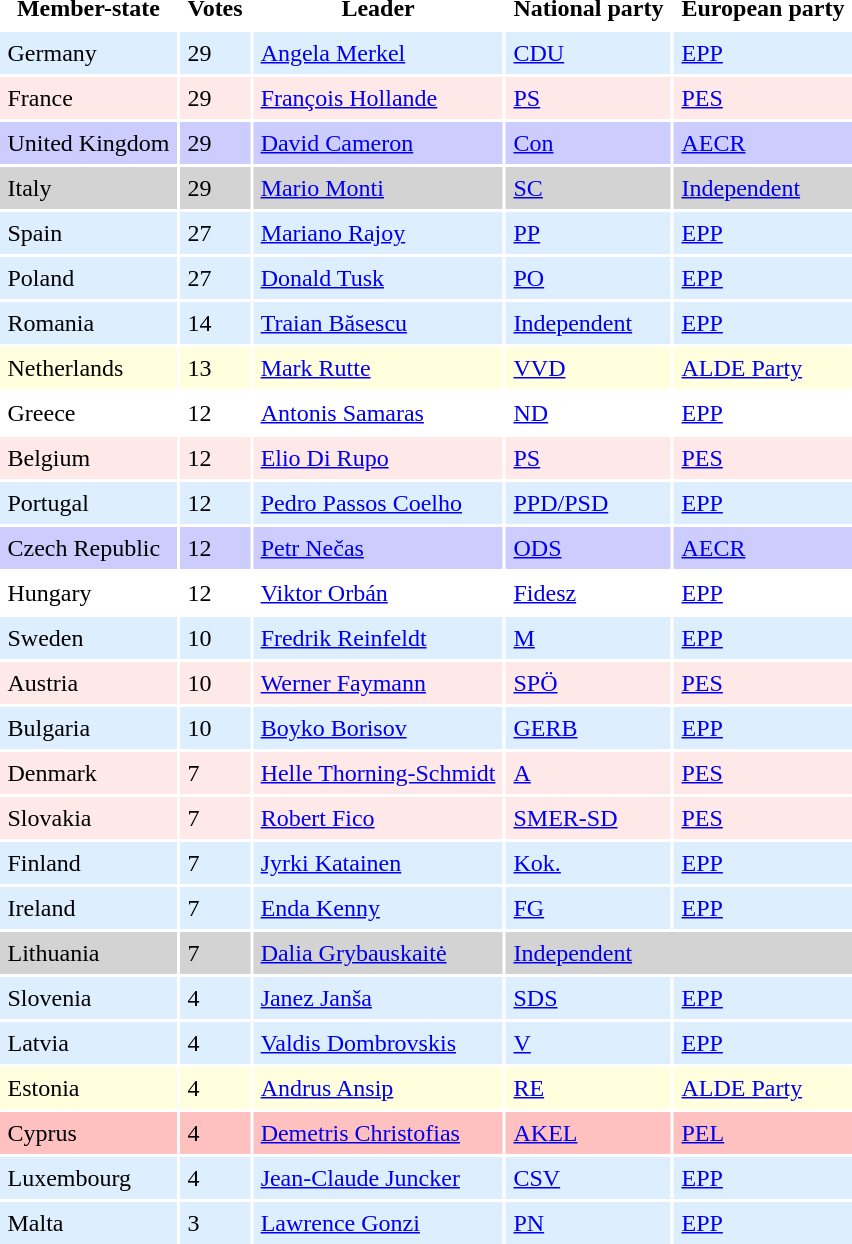<table border=0 cellpadding=5 cellspacing=2>
<tr ----bgcolor=lightgrey>
<th>Member-state</th>
<th>Votes</th>
<th>Leader</th>
<th>National party</th>
<th>European party</th>
</tr>
<tr ---- bgcolor=#DDEEFF>
<td>Germany</td>
<td>29</td>
<td><a href='#'>Angela Merkel</a></td>
<td><a href='#'>CDU</a></td>
<td><a href='#'>EPP</a></td>
</tr>
<tr ---- bgcolor=#FFE8E8>
<td>France</td>
<td>29</td>
<td><a href='#'>François Hollande</a></td>
<td><a href='#'>PS</a></td>
<td><a href='#'>PES</a></td>
</tr>
<tr ---- bgcolor=#CCCCFF>
<td>United Kingdom</td>
<td>29</td>
<td><a href='#'>David Cameron</a></td>
<td><a href='#'>Con</a></td>
<td><a href='#'>AECR</a></td>
</tr>
<tr ---- bgcolor=lightgrey>
<td>Italy</td>
<td>29</td>
<td><a href='#'>Mario Monti</a></td>
<td><a href='#'>SC</a></td>
<td><a href='#'>Independent</a></td>
</tr>
<tr ---- bgcolor=#DDEEFF>
<td>Spain</td>
<td>27</td>
<td><a href='#'>Mariano Rajoy</a></td>
<td><a href='#'>PP</a></td>
<td><a href='#'>EPP</a></td>
</tr>
<tr ---- bgcolor=#DDEEFF>
<td>Poland</td>
<td>27</td>
<td><a href='#'>Donald Tusk</a></td>
<td><a href='#'>PO</a></td>
<td><a href='#'>EPP</a></td>
</tr>
<tr ---- bgcolor=#DDEEFF>
<td>Romania</td>
<td>14</td>
<td><a href='#'>Traian Băsescu</a></td>
<td><a href='#'>Independent</a></td>
<td><a href='#'>EPP</a></td>
</tr>
<tr ---- bgcolor=#FFFFDD>
<td>Netherlands</td>
<td>13</td>
<td><a href='#'>Mark Rutte</a></td>
<td><a href='#'>VVD</a></td>
<td><a href='#'>ALDE Party</a></td>
</tr>
<tr ----bgcolor=#DDEEFF>
<td>Greece</td>
<td>12</td>
<td><a href='#'>Antonis Samaras</a></td>
<td><a href='#'>ND</a></td>
<td><a href='#'>EPP</a></td>
</tr>
<tr ---- bgcolor=#FFE8E8>
<td>Belgium</td>
<td>12</td>
<td><a href='#'>Elio Di Rupo</a></td>
<td><a href='#'>PS</a></td>
<td><a href='#'>PES</a></td>
</tr>
<tr ---- bgcolor=#DDEEFF>
<td>Portugal</td>
<td>12</td>
<td><a href='#'>Pedro Passos Coelho</a></td>
<td><a href='#'>PPD/PSD</a></td>
<td><a href='#'>EPP</a></td>
</tr>
<tr ---- bgcolor=#CCCCFF>
<td>Czech Republic</td>
<td>12</td>
<td><a href='#'>Petr Nečas</a></td>
<td><a href='#'>ODS</a></td>
<td><a href='#'>AECR</a></td>
</tr>
<tr ----bgcolor=#DDEEFF>
<td>Hungary</td>
<td>12</td>
<td><a href='#'>Viktor Orbán</a></td>
<td><a href='#'>Fidesz</a></td>
<td><a href='#'>EPP</a></td>
</tr>
<tr ---- bgcolor=#DDEEFF>
<td>Sweden</td>
<td>10</td>
<td><a href='#'>Fredrik Reinfeldt</a></td>
<td><a href='#'>M</a></td>
<td><a href='#'>EPP</a></td>
</tr>
<tr ---- bgcolor=#FFE8E8>
<td>Austria</td>
<td>10</td>
<td><a href='#'>Werner Faymann</a></td>
<td><a href='#'>SPÖ</a></td>
<td><a href='#'>PES</a></td>
</tr>
<tr ---- bgcolor=#DDEEFF>
<td>Bulgaria</td>
<td>10</td>
<td><a href='#'>Boyko Borisov</a></td>
<td><a href='#'>GERB</a></td>
<td><a href='#'>EPP</a></td>
</tr>
<tr ---- bgcolor=#FFE8E8>
<td>Denmark</td>
<td>7</td>
<td><a href='#'>Helle Thorning-Schmidt</a></td>
<td><a href='#'>A</a></td>
<td><a href='#'>PES</a></td>
</tr>
<tr ---- bgcolor=#FFE8E8>
<td>Slovakia</td>
<td>7</td>
<td><a href='#'>Robert Fico</a></td>
<td><a href='#'>SMER-SD</a></td>
<td><a href='#'>PES</a></td>
</tr>
<tr ---- bgcolor=#DDEEFF>
<td>Finland</td>
<td>7</td>
<td><a href='#'>Jyrki Katainen</a></td>
<td><a href='#'>Kok.</a></td>
<td><a href='#'>EPP</a></td>
</tr>
<tr ---- bgcolor=#DDEEFF>
<td>Ireland</td>
<td>7</td>
<td><a href='#'>Enda Kenny</a></td>
<td><a href='#'>FG</a></td>
<td><a href='#'>EPP</a></td>
</tr>
<tr ---- bgcolor=lightgrey>
<td>Lithuania</td>
<td>7</td>
<td><a href='#'>Dalia Grybauskaitė</a></td>
<td colspan=2><a href='#'>Independent</a></td>
</tr>
<tr ---- bgcolor=#DDEEFF>
<td>Slovenia</td>
<td>4</td>
<td><a href='#'>Janez Janša</a></td>
<td><a href='#'>SDS</a></td>
<td><a href='#'>EPP</a></td>
</tr>
<tr ---- bgcolor=#DDEEFF>
<td>Latvia</td>
<td>4</td>
<td><a href='#'>Valdis Dombrovskis</a></td>
<td><a href='#'>V</a></td>
<td><a href='#'>EPP</a></td>
</tr>
<tr ---- bgcolor=#FFFFDD>
<td>Estonia</td>
<td>4</td>
<td><a href='#'>Andrus Ansip</a></td>
<td><a href='#'>RE</a></td>
<td><a href='#'>ALDE Party</a></td>
</tr>
<tr ---- bgcolor=#FFC0C0>
<td>Cyprus</td>
<td>4</td>
<td><a href='#'>Demetris Christofias</a></td>
<td><a href='#'>AKEL</a></td>
<td><a href='#'>PEL</a></td>
</tr>
<tr ---- bgcolor=#DDEEFF>
<td>Luxembourg</td>
<td>4</td>
<td><a href='#'>Jean-Claude Juncker</a></td>
<td><a href='#'>CSV</a></td>
<td><a href='#'>EPP</a></td>
</tr>
<tr ---- bgcolor=#DDEEFF>
<td>Malta</td>
<td>3</td>
<td><a href='#'>Lawrence Gonzi</a></td>
<td><a href='#'>PN</a></td>
<td><a href='#'>EPP</a></td>
</tr>
</table>
